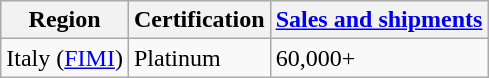<table class="wikitable sortable plainrowheaders">
<tr>
<th>Region</th>
<th>Certification</th>
<th><a href='#'>Sales and shipments</a></th>
</tr>
<tr>
<td>Italy (<a href='#'>FIMI</a>)</td>
<td>Platinum</td>
<td>60,000+</td>
</tr>
</table>
